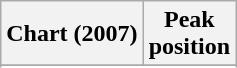<table class="wikitable sortable plainrowheaders" style="text-align:center">
<tr>
<th scope="col">Chart (2007)</th>
<th scope="col">Peak<br>position</th>
</tr>
<tr>
</tr>
<tr>
</tr>
<tr>
</tr>
<tr>
</tr>
<tr>
</tr>
<tr>
</tr>
<tr>
</tr>
<tr>
</tr>
<tr>
</tr>
<tr>
</tr>
<tr>
</tr>
<tr>
</tr>
<tr>
</tr>
<tr>
</tr>
<tr>
</tr>
<tr>
</tr>
<tr>
</tr>
<tr>
</tr>
<tr>
</tr>
<tr>
</tr>
</table>
